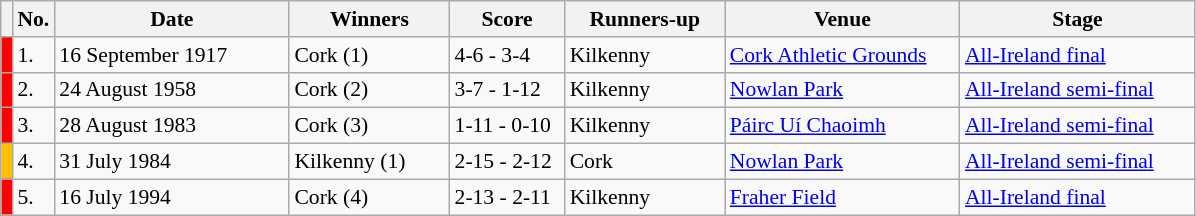<table class="wikitable" style="font-size:90%">
<tr>
<th width=1></th>
<th width=5>No.</th>
<th width=150>Date</th>
<th width=100>Winners</th>
<th width=70>Score</th>
<th width=100>Runners-up</th>
<th width=150>Venue</th>
<th width=150>Stage</th>
</tr>
<tr>
<td style="background-color:#FF0000"></td>
<td>1.</td>
<td>16 September 1917</td>
<td>Cork (1)</td>
<td>4-6 - 3-4</td>
<td>Kilkenny</td>
<td><a href='#'>Cork Athletic Grounds</a></td>
<td><a href='#'>All-Ireland final</a></td>
</tr>
<tr>
<td style="background-color:#FF0000"></td>
<td>2.</td>
<td>24 August 1958</td>
<td>Cork (2)</td>
<td>3-7 - 1-12</td>
<td>Kilkenny</td>
<td><a href='#'>Nowlan Park</a></td>
<td><a href='#'>All-Ireland semi-final</a></td>
</tr>
<tr>
<td style="background-color:#FF0000"></td>
<td>3.</td>
<td>28 August 1983</td>
<td>Cork (3)</td>
<td>1-11 - 0-10</td>
<td>Kilkenny</td>
<td><a href='#'>Páirc Uí Chaoimh</a></td>
<td><a href='#'>All-Ireland semi-final</a></td>
</tr>
<tr>
<td style="background-color:#FFC000"></td>
<td>4.</td>
<td>31 July 1984</td>
<td>Kilkenny (1)</td>
<td>2-15 - 2-12</td>
<td>Cork</td>
<td><a href='#'>Nowlan Park</a></td>
<td><a href='#'>All-Ireland semi-final</a></td>
</tr>
<tr>
<td style="background-color:#FF0000"></td>
<td>5.</td>
<td>16 July 1994</td>
<td>Cork (4)</td>
<td>2-13 - 2-11</td>
<td>Kilkenny</td>
<td><a href='#'>Fraher Field</a></td>
<td><a href='#'>All-Ireland final</a></td>
</tr>
</table>
